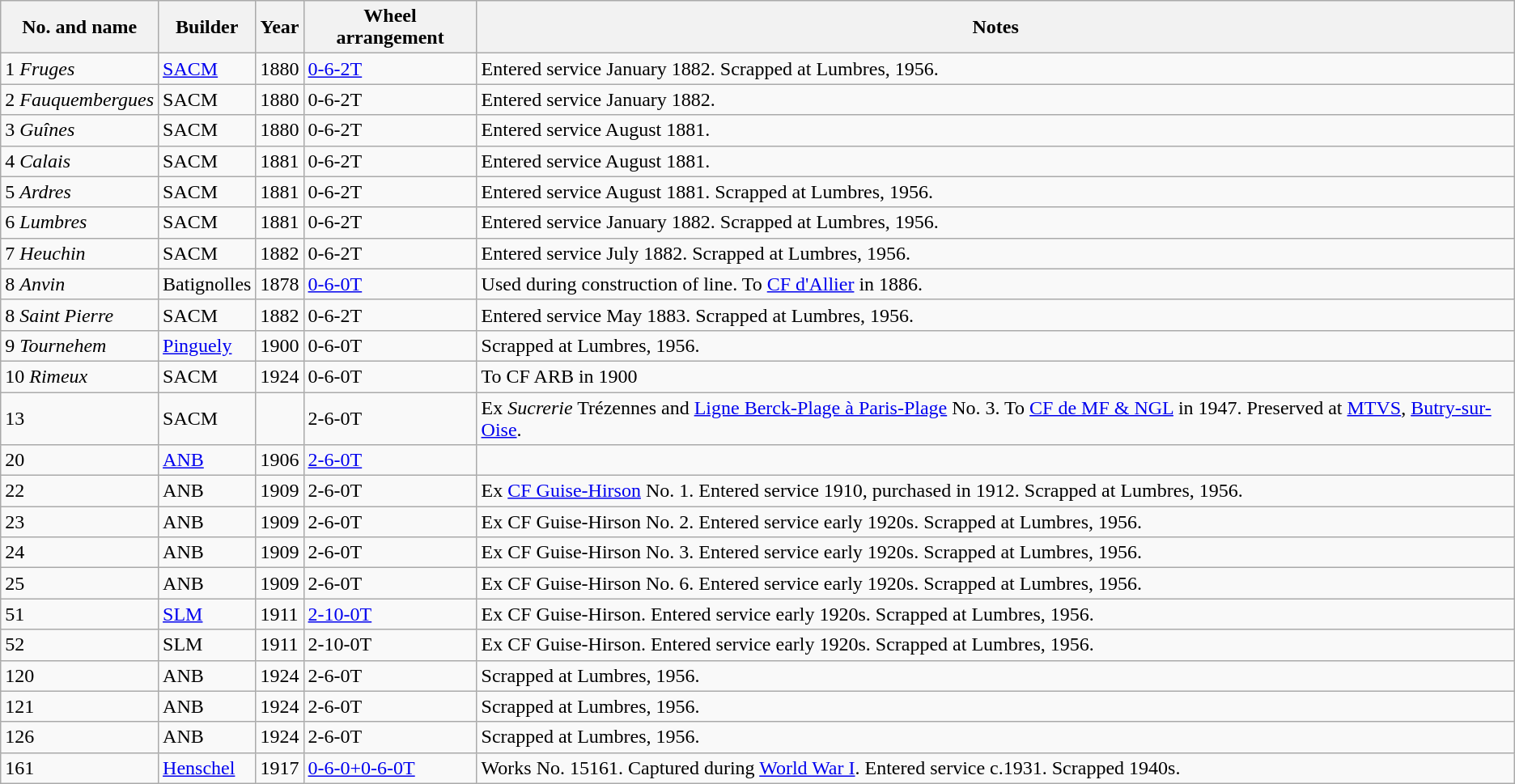<table class="wikitable">
<tr>
<th>No. and name</th>
<th>Builder</th>
<th>Year</th>
<th>Wheel arrangement</th>
<th>Notes</th>
</tr>
<tr>
<td>1 <em>Fruges </em></td>
<td><a href='#'>SACM</a></td>
<td>1880</td>
<td><a href='#'>0-6-2T</a></td>
<td>Entered service January 1882. Scrapped at Lumbres, 1956.</td>
</tr>
<tr>
<td>2 <em>Fauquembergues</em></td>
<td>SACM</td>
<td>1880</td>
<td>0-6-2T</td>
<td>Entered service January 1882.</td>
</tr>
<tr>
<td>3 <em>Guînes</em></td>
<td>SACM</td>
<td>1880</td>
<td>0-6-2T</td>
<td>Entered service August 1881.</td>
</tr>
<tr>
<td>4 <em>Calais</em></td>
<td>SACM</td>
<td>1881</td>
<td>0-6-2T</td>
<td>Entered service August 1881.</td>
</tr>
<tr>
<td>5 <em>Ardres</em></td>
<td>SACM</td>
<td>1881</td>
<td>0-6-2T</td>
<td>Entered service August 1881. Scrapped at Lumbres, 1956.</td>
</tr>
<tr>
<td>6 <em>Lumbres</em></td>
<td>SACM</td>
<td>1881</td>
<td>0-6-2T</td>
<td>Entered service January 1882. Scrapped at Lumbres, 1956.</td>
</tr>
<tr>
<td>7 <em>Heuchin</em></td>
<td>SACM</td>
<td>1882</td>
<td>0-6-2T</td>
<td>Entered service July 1882. Scrapped at Lumbres, 1956.</td>
</tr>
<tr>
<td>8 <em>Anvin</em></td>
<td>Batignolles</td>
<td>1878</td>
<td><a href='#'>0-6-0T</a></td>
<td>Used during construction of line. To <a href='#'>CF d'Allier</a> in 1886.</td>
</tr>
<tr>
<td>8 <em>Saint Pierre</em></td>
<td>SACM</td>
<td>1882</td>
<td>0-6-2T</td>
<td>Entered service May 1883. Scrapped at Lumbres, 1956.</td>
</tr>
<tr>
<td>9 <em>Tournehem</em></td>
<td><a href='#'>Pinguely</a></td>
<td>1900</td>
<td>0-6-0T</td>
<td>Scrapped at Lumbres, 1956.</td>
</tr>
<tr>
<td>10 <em>Rimeux</em></td>
<td>SACM</td>
<td>1924</td>
<td>0-6-0T</td>
<td>To CF ARB in 1900</td>
</tr>
<tr>
<td>13</td>
<td>SACM</td>
<td></td>
<td>2-6-0T</td>
<td>Ex <em>Sucrerie</em> Trézennes and <a href='#'>Ligne Berck-Plage à Paris-Plage</a> No. 3. To <a href='#'>CF de MF & NGL</a> in 1947. Preserved at <a href='#'>MTVS</a>, <a href='#'>Butry-sur-Oise</a>.</td>
</tr>
<tr>
<td>20</td>
<td><a href='#'>ANB</a></td>
<td>1906</td>
<td><a href='#'>2-6-0T</a></td>
<td></td>
</tr>
<tr>
<td>22</td>
<td>ANB</td>
<td>1909</td>
<td>2-6-0T</td>
<td>Ex <a href='#'>CF Guise-Hirson</a> No. 1. Entered service 1910, purchased in 1912. Scrapped at Lumbres, 1956.</td>
</tr>
<tr>
<td>23</td>
<td>ANB</td>
<td>1909</td>
<td>2-6-0T</td>
<td>Ex CF Guise-Hirson No. 2. Entered service early 1920s. Scrapped at Lumbres, 1956.</td>
</tr>
<tr>
<td>24</td>
<td>ANB</td>
<td>1909</td>
<td>2-6-0T</td>
<td>Ex CF Guise-Hirson No. 3. Entered service early 1920s. Scrapped at Lumbres, 1956.</td>
</tr>
<tr>
<td>25</td>
<td>ANB</td>
<td>1909</td>
<td>2-6-0T</td>
<td>Ex CF Guise-Hirson No. 6. Entered service early 1920s. Scrapped at Lumbres, 1956.</td>
</tr>
<tr>
<td>51</td>
<td><a href='#'>SLM</a></td>
<td>1911</td>
<td><a href='#'>2-10-0T</a></td>
<td>Ex CF Guise-Hirson. Entered service early 1920s. Scrapped at Lumbres, 1956.</td>
</tr>
<tr>
<td>52</td>
<td>SLM</td>
<td>1911</td>
<td>2-10-0T</td>
<td>Ex CF Guise-Hirson. Entered service early 1920s. Scrapped at Lumbres, 1956.</td>
</tr>
<tr>
<td>120</td>
<td>ANB</td>
<td>1924</td>
<td>2-6-0T</td>
<td>Scrapped at Lumbres, 1956.</td>
</tr>
<tr>
<td>121</td>
<td>ANB</td>
<td>1924</td>
<td>2-6-0T</td>
<td>Scrapped at Lumbres, 1956.</td>
</tr>
<tr>
<td>126</td>
<td>ANB</td>
<td>1924</td>
<td>2-6-0T</td>
<td>Scrapped at Lumbres, 1956.</td>
</tr>
<tr>
<td>161</td>
<td><a href='#'>Henschel</a></td>
<td>1917</td>
<td><a href='#'>0-6-0+0-6-0T</a></td>
<td>Works No. 15161. Captured during <a href='#'>World War I</a>. Entered service c.1931. Scrapped 1940s.</td>
</tr>
</table>
